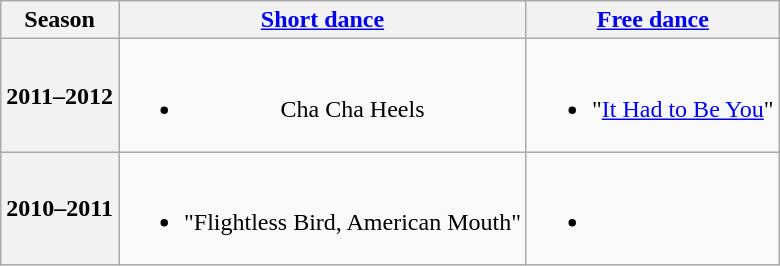<table class=wikitable style=text-align:center>
<tr>
<th>Season</th>
<th><a href='#'>Short dance</a></th>
<th><a href='#'>Free dance</a></th>
</tr>
<tr>
<th>2011–2012 <br> </th>
<td><br><ul><li>Cha Cha Heels</li></ul></td>
<td><br><ul><li>"<a href='#'>It Had to Be You</a>" <br></li></ul></td>
</tr>
<tr>
<th>2010–2011 <br> </th>
<td><br><ul><li> "Flightless Bird, American Mouth" <br></li></ul></td>
<td><br><ul><li></li></ul></td>
</tr>
</table>
